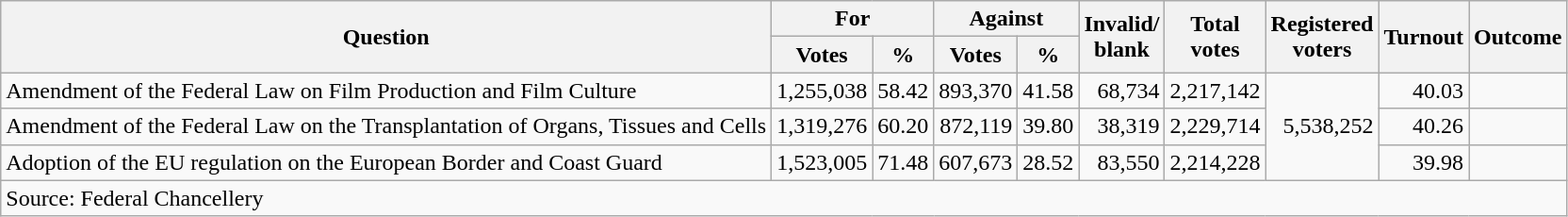<table class="wikitable" style="text-align:right">
<tr>
<th rowspan="2">Question</th>
<th colspan="2">For</th>
<th colspan="2">Against</th>
<th rowspan="2">Invalid/<br>blank</th>
<th rowspan="2">Total<br>votes</th>
<th rowspan="2">Registered<br>voters</th>
<th rowspan="2">Turnout</th>
<th rowspan="2">Outcome</th>
</tr>
<tr>
<th>Votes</th>
<th>%</th>
<th>Votes</th>
<th>%</th>
</tr>
<tr>
<td align="left">Amendment of the Federal Law on Film Production and Film Culture</td>
<td>1,255,038</td>
<td>58.42</td>
<td>893,370</td>
<td>41.58</td>
<td>68,734</td>
<td>2,217,142</td>
<td rowspan="3">5,538,252</td>
<td>40.03</td>
<td></td>
</tr>
<tr>
<td align="left">Amendment of the Federal Law on the Transplantation of Organs, Tissues and Cells</td>
<td>1,319,276</td>
<td>60.20</td>
<td>872,119</td>
<td>39.80</td>
<td>38,319</td>
<td>2,229,714</td>
<td>40.26</td>
<td></td>
</tr>
<tr>
<td align="left">Adoption of the EU regulation on the European Border and Coast Guard</td>
<td>1,523,005</td>
<td>71.48</td>
<td>607,673</td>
<td>28.52</td>
<td>83,550</td>
<td>2,214,228</td>
<td>39.98</td>
<td></td>
</tr>
<tr>
<td colspan="14" align="left">Source: Federal Chancellery</td>
</tr>
</table>
